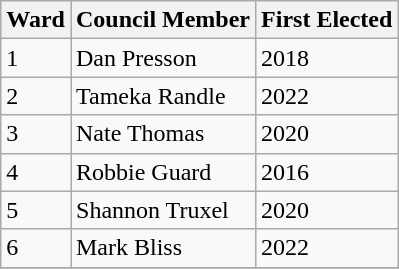<table class="wikitable">
<tr>
<th>Ward</th>
<th>Council Member</th>
<th>First Elected</th>
</tr>
<tr>
<td>1</td>
<td>Dan Presson</td>
<td>2018</td>
</tr>
<tr>
<td>2</td>
<td>Tameka Randle</td>
<td>2022</td>
</tr>
<tr>
<td>3</td>
<td>Nate Thomas</td>
<td>2020</td>
</tr>
<tr>
<td>4</td>
<td>Robbie Guard</td>
<td>2016</td>
</tr>
<tr>
<td>5</td>
<td>Shannon Truxel</td>
<td>2020</td>
</tr>
<tr>
<td>6</td>
<td>Mark Bliss</td>
<td>2022</td>
</tr>
<tr>
</tr>
</table>
